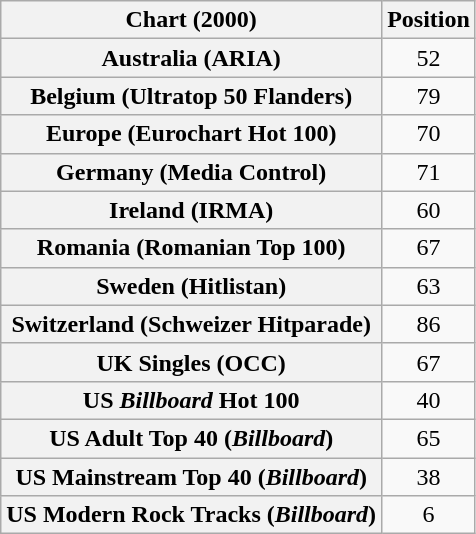<table class="wikitable sortable plainrowheaders" style="text-align:center">
<tr>
<th>Chart (2000)</th>
<th>Position</th>
</tr>
<tr>
<th scope="row">Australia (ARIA)</th>
<td>52</td>
</tr>
<tr>
<th scope="row">Belgium (Ultratop 50 Flanders)</th>
<td>79</td>
</tr>
<tr>
<th scope="row">Europe (Eurochart Hot 100)</th>
<td>70</td>
</tr>
<tr>
<th scope="row">Germany (Media Control)</th>
<td>71</td>
</tr>
<tr>
<th scope="row">Ireland (IRMA)</th>
<td>60</td>
</tr>
<tr>
<th scope="row">Romania (Romanian Top 100)</th>
<td>67</td>
</tr>
<tr>
<th scope="row">Sweden (Hitlistan)</th>
<td>63</td>
</tr>
<tr>
<th scope="row">Switzerland (Schweizer Hitparade)</th>
<td>86</td>
</tr>
<tr>
<th scope="row">UK Singles (OCC)</th>
<td>67</td>
</tr>
<tr>
<th scope="row">US <em>Billboard</em> Hot 100</th>
<td>40</td>
</tr>
<tr>
<th scope="row">US Adult Top 40 (<em>Billboard</em>)</th>
<td>65</td>
</tr>
<tr>
<th scope="row">US Mainstream Top 40 (<em>Billboard</em>)</th>
<td>38</td>
</tr>
<tr>
<th scope="row">US Modern Rock Tracks (<em>Billboard</em>)</th>
<td>6</td>
</tr>
</table>
